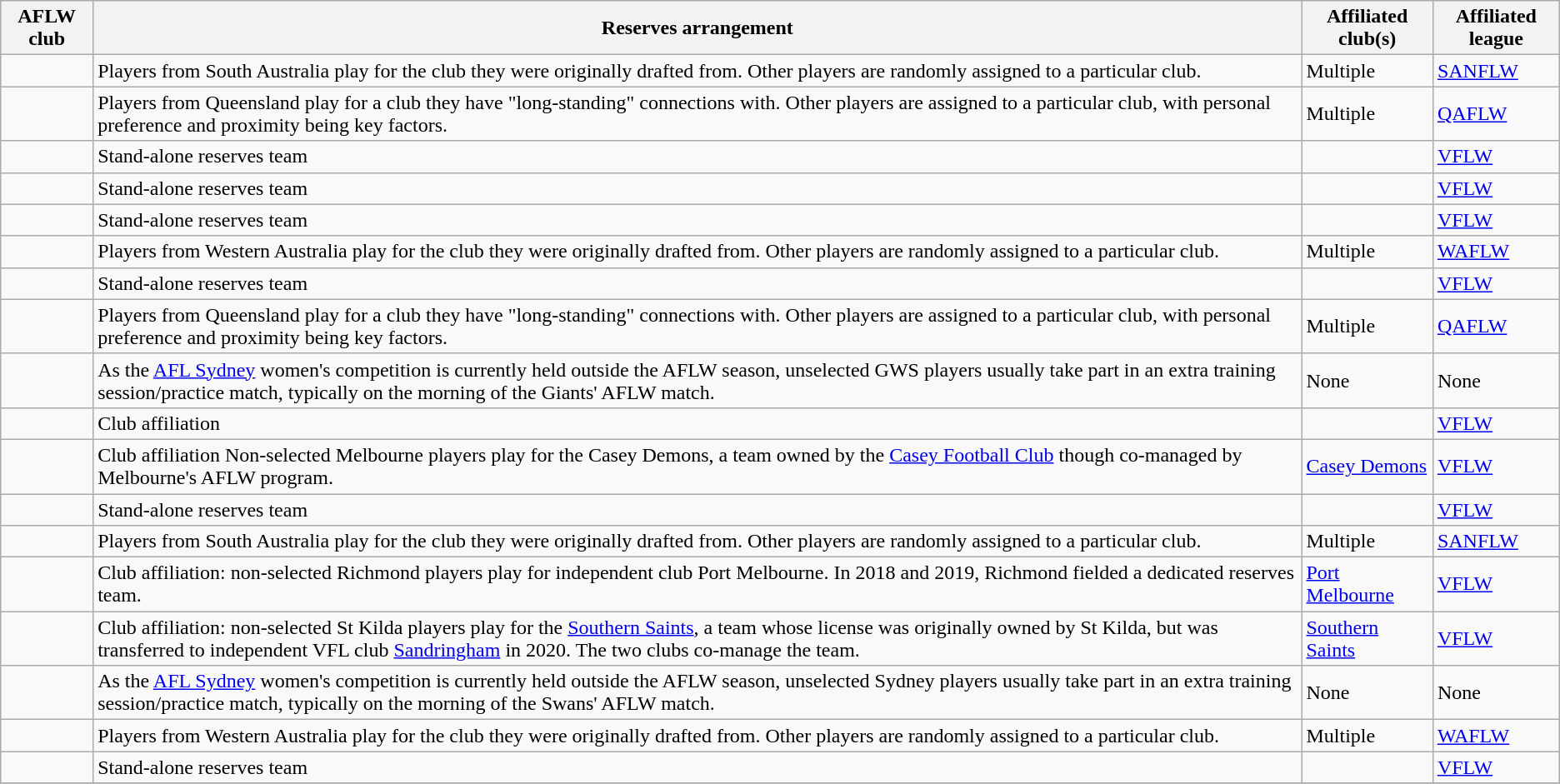<table class="wikitable sortable">
<tr>
<th>AFLW club</th>
<th>Reserves arrangement</th>
<th>Affiliated club(s)</th>
<th>Affiliated league</th>
</tr>
<tr>
<td></td>
<td>Players from South Australia play for the club they were originally drafted from. Other players are randomly assigned to a particular club.</td>
<td>Multiple</td>
<td><a href='#'>SANFLW</a></td>
</tr>
<tr>
<td></td>
<td>Players from Queensland play for a club they have "long-standing" connections with. Other players are assigned to a particular club, with personal preference and proximity being key factors.</td>
<td>Multiple</td>
<td><a href='#'>QAFLW</a></td>
</tr>
<tr>
<td></td>
<td>Stand-alone reserves team</td>
<td></td>
<td><a href='#'>VFLW</a></td>
</tr>
<tr>
<td></td>
<td>Stand-alone reserves team</td>
<td></td>
<td><a href='#'>VFLW</a></td>
</tr>
<tr>
<td></td>
<td>Stand-alone reserves team</td>
<td></td>
<td><a href='#'>VFLW</a></td>
</tr>
<tr>
<td></td>
<td>Players from Western Australia play for the club they were originally drafted from. Other players are randomly assigned to a particular club.</td>
<td>Multiple</td>
<td><a href='#'>WAFLW</a></td>
</tr>
<tr>
<td></td>
<td>Stand-alone reserves team</td>
<td></td>
<td><a href='#'>VFLW</a></td>
</tr>
<tr>
<td></td>
<td>Players from Queensland play for a club they have "long-standing" connections with. Other players are assigned to a particular club, with personal preference and proximity being key factors.</td>
<td>Multiple</td>
<td><a href='#'>QAFLW</a></td>
</tr>
<tr>
<td></td>
<td>As the <a href='#'>AFL Sydney</a> women's competition is currently held outside the AFLW season, unselected GWS players usually take part in an extra training session/practice match, typically on the morning of the Giants' AFLW match.</td>
<td>None</td>
<td>None</td>
</tr>
<tr>
<td></td>
<td>Club affiliation</td>
<td></td>
<td><a href='#'>VFLW</a></td>
</tr>
<tr>
<td></td>
<td>Club affiliation Non-selected Melbourne players play for the Casey Demons, a team owned by the <a href='#'>Casey Football Club</a> though co-managed by Melbourne's AFLW program.</td>
<td><a href='#'>Casey Demons</a></td>
<td><a href='#'>VFLW</a></td>
</tr>
<tr>
<td></td>
<td>Stand-alone reserves team</td>
<td></td>
<td><a href='#'>VFLW</a></td>
</tr>
<tr>
<td></td>
<td>Players from South Australia play for the club they were originally drafted from. Other players are randomly assigned to a particular club.</td>
<td>Multiple</td>
<td><a href='#'>SANFLW</a></td>
</tr>
<tr>
<td></td>
<td>Club affiliation: non-selected Richmond players play for independent club Port Melbourne. In 2018 and 2019, Richmond fielded a dedicated reserves team.</td>
<td><a href='#'>Port Melbourne</a></td>
<td><a href='#'>VFLW</a></td>
</tr>
<tr>
<td></td>
<td>Club affiliation: non-selected St Kilda players play for the <a href='#'>Southern Saints</a>, a team whose license was originally owned by St Kilda, but was transferred to independent VFL club <a href='#'>Sandringham</a> in 2020. The two clubs co-manage the team.</td>
<td><a href='#'>Southern Saints</a></td>
<td><a href='#'>VFLW</a></td>
</tr>
<tr>
<td></td>
<td>As the <a href='#'>AFL Sydney</a> women's competition is currently held outside the AFLW season, unselected Sydney players usually take part in an extra training session/practice match, typically on the morning of the Swans' AFLW match.</td>
<td>None</td>
<td>None</td>
</tr>
<tr>
<td></td>
<td>Players from Western Australia play for the club they were originally drafted from. Other players are randomly assigned to a particular club.</td>
<td>Multiple</td>
<td><a href='#'>WAFLW</a></td>
</tr>
<tr>
<td></td>
<td>Stand-alone reserves team</td>
<td></td>
<td><a href='#'>VFLW</a></td>
</tr>
<tr>
</tr>
</table>
